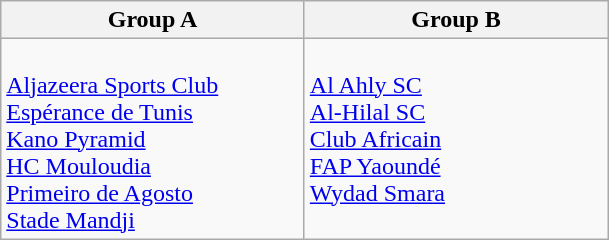<table class="wikitable">
<tr>
<th width=195px>Group A</th>
<th width=195px>Group B</th>
</tr>
<tr>
<td valign=top><br> <a href='#'>Aljazeera Sports Club</a><br>
 <a href='#'>Espérance de Tunis</a><br>
 <a href='#'>Kano Pyramid</a><br>
 <a href='#'>HC Mouloudia</a><br>
 <a href='#'>Primeiro de Agosto</a><br>
 <a href='#'>Stade Mandji</a></td>
<td valign=top><br> <a href='#'>Al Ahly SC</a><br>
 <a href='#'>Al-Hilal SC</a><br>
 <a href='#'>Club Africain</a><br>
 <a href='#'>FAP Yaoundé</a><br>
 <a href='#'>Wydad Smara</a></td>
</tr>
</table>
